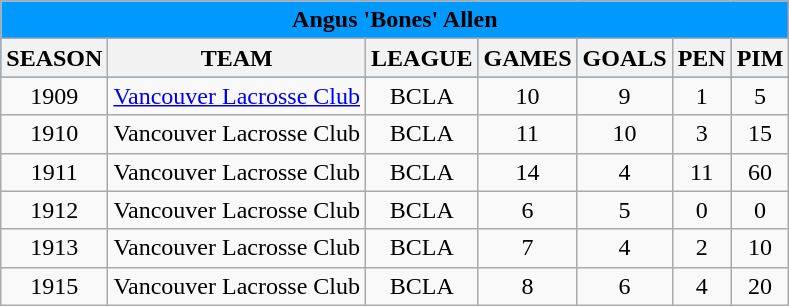<table class="wikitable">
<tr bgcolor="#0099FF">
<td colspan="14" align="center"><strong>Angus 'Bones' Allen</strong></td>
</tr>
<tr bgcolor="0099FF">
<th>SEASON</th>
<th>TEAM</th>
<th>LEAGUE</th>
<th>GAMES</th>
<th>GOALS</th>
<th>PEN</th>
<th>PIM</th>
</tr>
<tr align="center">
<td>1909</td>
<td><a href='#'>Vancouver Lacrosse Club</a></td>
<td>BCLA</td>
<td>10</td>
<td>9</td>
<td>1</td>
<td>5</td>
</tr>
<tr align="center">
<td>1910</td>
<td>Vancouver Lacrosse Club</td>
<td>BCLA</td>
<td>11</td>
<td>10</td>
<td>3</td>
<td>15</td>
</tr>
<tr align="center">
<td>1911</td>
<td>Vancouver Lacrosse Club</td>
<td>BCLA</td>
<td>14</td>
<td>4</td>
<td>11</td>
<td>60</td>
</tr>
<tr align="center">
<td>1912</td>
<td>Vancouver Lacrosse Club</td>
<td>BCLA</td>
<td>6</td>
<td>5</td>
<td>0</td>
<td>0</td>
</tr>
<tr align="center">
<td>1913</td>
<td>Vancouver Lacrosse Club</td>
<td>BCLA</td>
<td>7</td>
<td>4</td>
<td>2</td>
<td>10</td>
</tr>
<tr align="center">
<td>1915</td>
<td>Vancouver Lacrosse Club</td>
<td>BCLA</td>
<td>8</td>
<td>6</td>
<td>4</td>
<td>20</td>
</tr>
</table>
